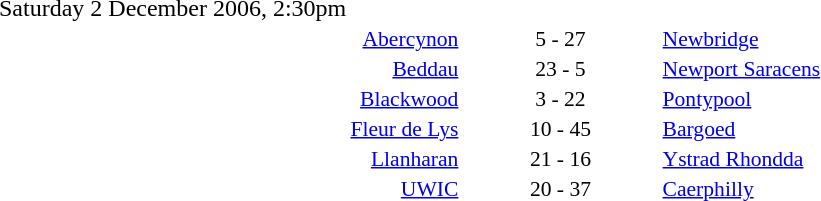<table style="width:70%;" cellspacing="1">
<tr>
<th width=35%></th>
<th width=15%></th>
<th></th>
</tr>
<tr>
<td>Saturday 2 December 2006, 2:30pm</td>
</tr>
<tr style=font-size:90%>
<td align=right><a href='#'>Abercynon</a></td>
<td align=center>5 - 27</td>
<td><a href='#'>Newbridge</a></td>
</tr>
<tr style=font-size:90%>
<td align=right><a href='#'>Beddau</a></td>
<td align=center>23 - 5</td>
<td><a href='#'>Newport Saracens</a></td>
</tr>
<tr style=font-size:90%>
<td align=right><a href='#'>Blackwood</a></td>
<td align=center>3 - 22</td>
<td><a href='#'>Pontypool</a></td>
</tr>
<tr style=font-size:90%>
<td align=right><a href='#'>Fleur de Lys</a></td>
<td align=center>10 - 45</td>
<td><a href='#'>Bargoed</a></td>
</tr>
<tr style=font-size:90%>
<td align=right><a href='#'>Llanharan</a></td>
<td align=center>21 - 16</td>
<td><a href='#'>Ystrad Rhondda</a></td>
</tr>
<tr style=font-size:90%>
<td align=right><a href='#'>UWIC</a></td>
<td align=center>20 - 37</td>
<td><a href='#'>Caerphilly</a></td>
</tr>
</table>
